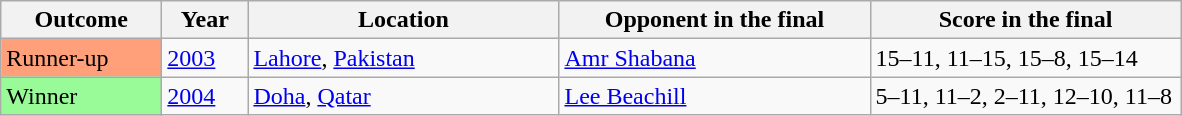<table class="sortable wikitable">
<tr>
<th width="100">Outcome</th>
<th width="50">Year</th>
<th width="200">Location</th>
<th width="200">Opponent in the final</th>
<th width="200">Score in the final</th>
</tr>
<tr>
<td bgcolor="#ffa07a">Runner-up</td>
<td><a href='#'>2003</a></td>
<td><a href='#'>Lahore</a>, <a href='#'>Pakistan</a></td>
<td>   <a href='#'>Amr Shabana</a></td>
<td>15–11, 11–15, 15–8, 15–14</td>
</tr>
<tr>
<td bgcolor="#98fb98">Winner</td>
<td><a href='#'>2004</a></td>
<td><a href='#'>Doha</a>, <a href='#'>Qatar</a></td>
<td>   <a href='#'>Lee Beachill</a></td>
<td>5–11, 11–2, 2–11, 12–10, 11–8</td>
</tr>
</table>
